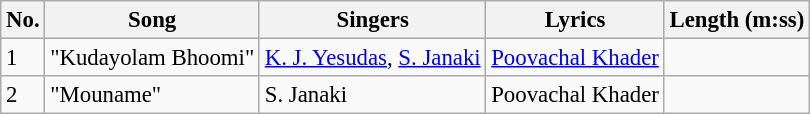<table class="wikitable" style="font-size:95%;">
<tr>
<th>No.</th>
<th>Song</th>
<th>Singers</th>
<th>Lyrics</th>
<th>Length (m:ss)</th>
</tr>
<tr>
<td>1</td>
<td>"Kudayolam Bhoomi"</td>
<td><a href='#'>K. J. Yesudas</a>, <a href='#'>S. Janaki</a></td>
<td><a href='#'>Poovachal Khader</a></td>
<td></td>
</tr>
<tr>
<td>2</td>
<td>"Mouname"</td>
<td>S. Janaki</td>
<td>Poovachal Khader</td>
<td></td>
</tr>
</table>
